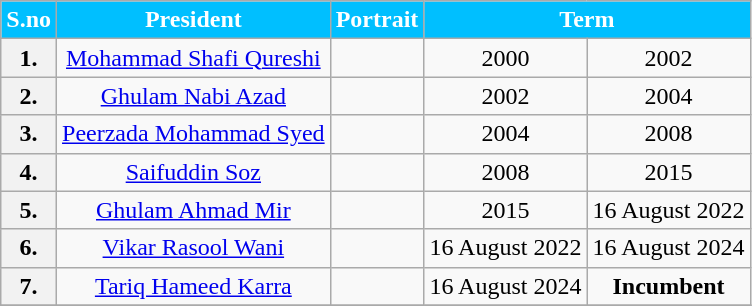<table class="wikitable sortable" style="text-align:center;">
<tr>
<th Style="background-color:#00BFFF; color:white">S.no</th>
<th Style="background-color:#00BFFF; color:white">President</th>
<th Style="background-color:#00BFFF; color:white">Portrait</th>
<th Style="background-color:#00BFFF; color:white" colspan=2>Term</th>
</tr>
<tr>
<th>1.</th>
<td><a href='#'>Mohammad Shafi Qureshi</a></td>
<td></td>
<td>2000</td>
<td>2002</td>
</tr>
<tr>
<th>2.</th>
<td><a href='#'>Ghulam Nabi Azad</a></td>
<td></td>
<td>2002</td>
<td>2004</td>
</tr>
<tr>
<th>3.</th>
<td><a href='#'>Peerzada Mohammad Syed</a></td>
<td></td>
<td>2004</td>
<td>2008</td>
</tr>
<tr>
<th>4.</th>
<td><a href='#'>Saifuddin Soz</a></td>
<td></td>
<td>2008</td>
<td>2015</td>
</tr>
<tr>
<th>5.</th>
<td><a href='#'>Ghulam Ahmad Mir</a></td>
<td></td>
<td>2015</td>
<td>16 August 2022</td>
</tr>
<tr>
<th>6.</th>
<td><a href='#'>Vikar Rasool Wani</a></td>
<td></td>
<td>16 August 2022</td>
<td>16 August 2024</td>
</tr>
<tr>
<th>7.</th>
<td><a href='#'>Tariq Hameed Karra</a></td>
<td></td>
<td>16 August 2024</td>
<td><strong>Incumbent</strong></td>
</tr>
<tr>
</tr>
</table>
